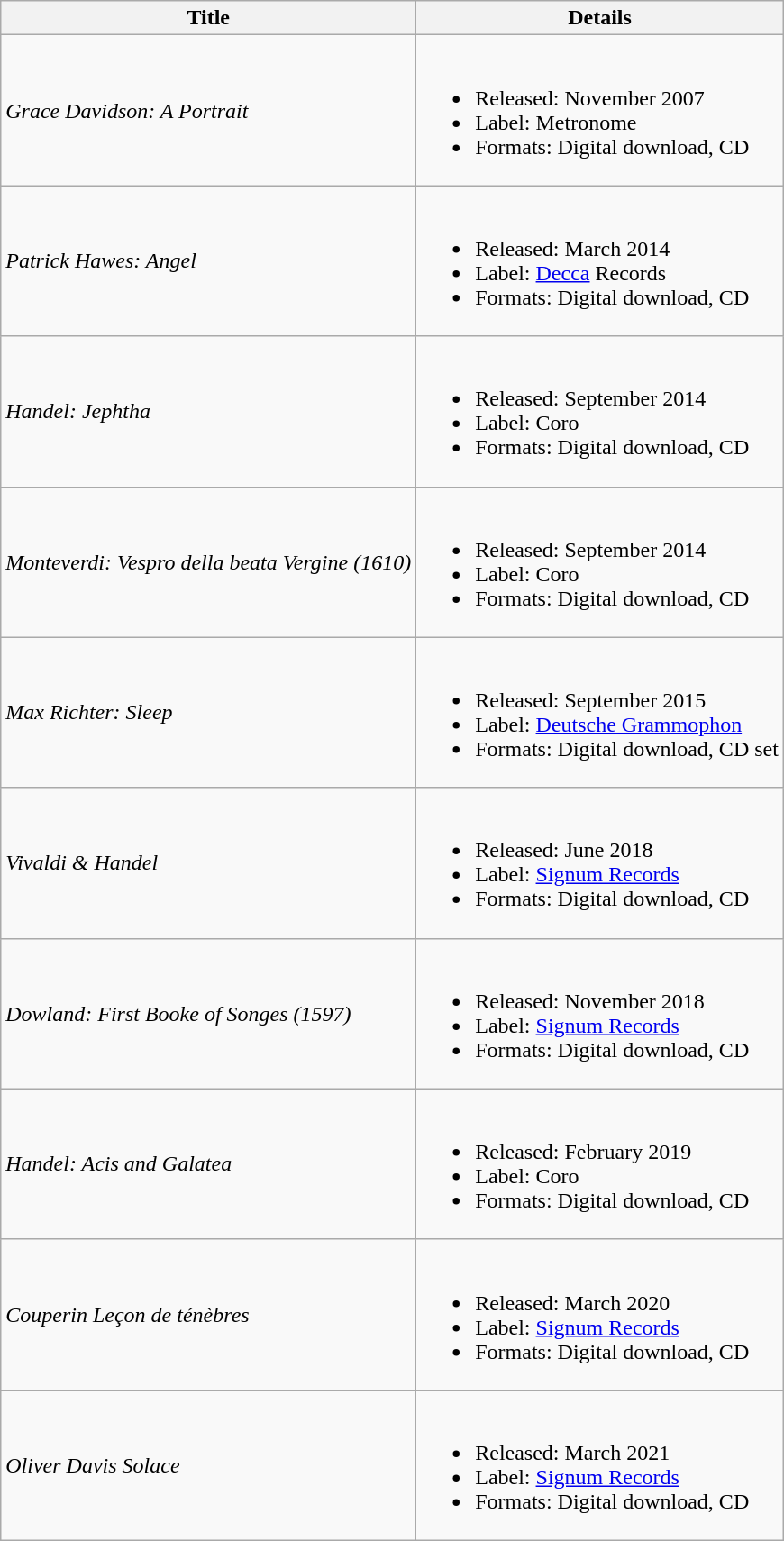<table class="wikitable">
<tr>
<th>Title</th>
<th>Details</th>
</tr>
<tr>
<td><em>Grace Davidson: A Portrait</em></td>
<td><br><ul><li>Released: November 2007</li><li>Label: Metronome</li><li>Formats: Digital download, CD</li></ul></td>
</tr>
<tr>
<td><em>Patrick Hawes: Angel</em></td>
<td><br><ul><li>Released: March 2014</li><li>Label: <a href='#'>Decca</a> Records</li><li>Formats: Digital download, CD</li></ul></td>
</tr>
<tr>
<td><em>Handel: Jephtha</em></td>
<td><br><ul><li>Released: September 2014</li><li>Label: Coro</li><li>Formats: Digital download, CD</li></ul></td>
</tr>
<tr>
<td><em>Monteverdi: Vespro della beata Vergine (1610)</em></td>
<td><br><ul><li>Released: September 2014</li><li>Label: Coro</li><li>Formats: Digital download, CD</li></ul></td>
</tr>
<tr>
<td><em>Max Richter: Sleep</em></td>
<td><br><ul><li>Released: September 2015</li><li>Label: <a href='#'>Deutsche Grammophon</a></li><li>Formats: Digital download, CD set</li></ul></td>
</tr>
<tr>
<td><em>Vivaldi & Handel</em></td>
<td><br><ul><li>Released: June 2018</li><li>Label: <a href='#'>Signum Records</a></li><li>Formats: Digital download, CD</li></ul></td>
</tr>
<tr>
<td><em>Dowland: First Booke of Songes (1597)</em></td>
<td><br><ul><li>Released: November 2018</li><li>Label: <a href='#'>Signum Records</a></li><li>Formats: Digital download, CD</li></ul></td>
</tr>
<tr>
<td><em>Handel: Acis and Galatea</em></td>
<td><br><ul><li>Released: February 2019</li><li>Label: Coro</li><li>Formats: Digital download, CD</li></ul></td>
</tr>
<tr>
<td><em>Couperin Leçon de ténèbres</em><em> </em></td>
<td><br><ul><li>Released: March 2020</li><li>Label: <a href='#'>Signum Records</a></li><li>Formats: Digital download, CD</li></ul></td>
</tr>
<tr>
<td><em>Oliver Davis Solace</em></td>
<td><br><ul><li>Released: March 2021</li><li>Label: <a href='#'>Signum Records</a></li><li>Formats: Digital download, CD</li></ul></td>
</tr>
</table>
